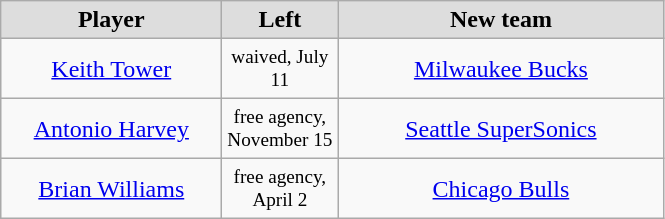<table class="wikitable" style="text-align: center">
<tr align="center"  bgcolor="#dddddd">
<td style="width:140px"><strong>Player</strong></td>
<td style="width:70px"><strong>Left</strong></td>
<td style="width:210px"><strong>New team</strong></td>
</tr>
<tr style="height:40px">
<td><a href='#'>Keith Tower</a></td>
<td style="font-size: 80%">waived, July 11</td>
<td><a href='#'>Milwaukee Bucks</a></td>
</tr>
<tr style="height:40px">
<td><a href='#'>Antonio Harvey</a></td>
<td style="font-size: 80%">free agency, November 15</td>
<td><a href='#'>Seattle SuperSonics</a></td>
</tr>
<tr style="height:40px">
<td><a href='#'>Brian Williams</a></td>
<td style="font-size: 80%">free agency, April 2</td>
<td><a href='#'>Chicago Bulls</a></td>
</tr>
</table>
